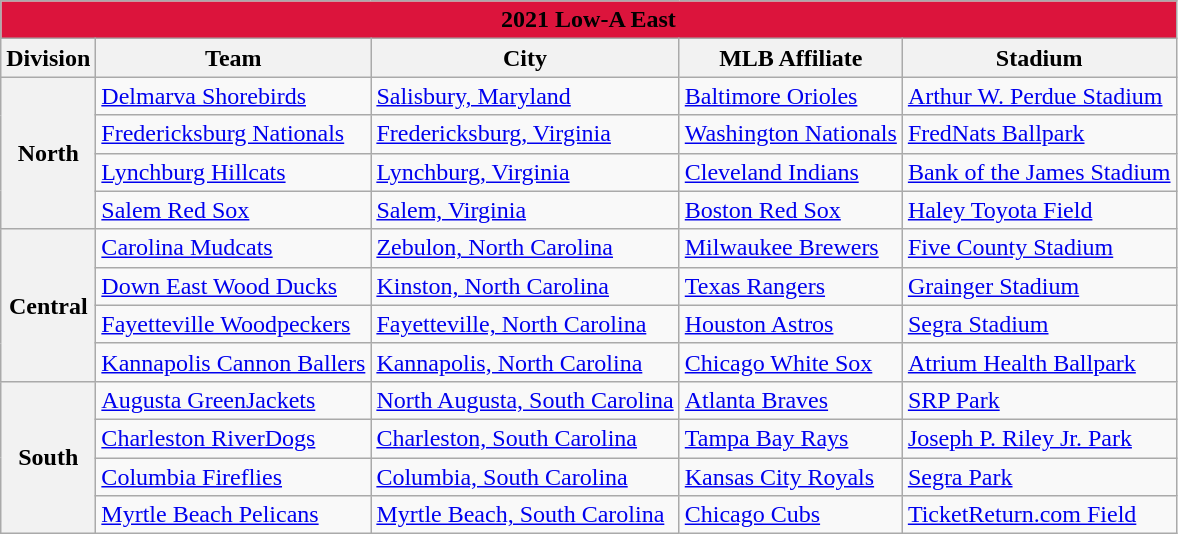<table class="wikitable" style="width:auto">
<tr>
<td bgcolor="#DC143C" align="center" colspan="7"><strong><span>2021 Low-A East</span></strong></td>
</tr>
<tr>
<th>Division</th>
<th>Team</th>
<th>City</th>
<th>MLB Affiliate</th>
<th>Stadium</th>
</tr>
<tr>
<th rowspan="4">North</th>
<td><a href='#'>Delmarva Shorebirds</a></td>
<td><a href='#'>Salisbury, Maryland</a></td>
<td><a href='#'>Baltimore Orioles</a></td>
<td><a href='#'>Arthur W. Perdue Stadium</a></td>
</tr>
<tr>
<td><a href='#'>Fredericksburg Nationals</a></td>
<td><a href='#'>Fredericksburg, Virginia</a></td>
<td><a href='#'>Washington Nationals</a></td>
<td><a href='#'>FredNats Ballpark</a></td>
</tr>
<tr>
<td><a href='#'>Lynchburg Hillcats</a></td>
<td><a href='#'>Lynchburg, Virginia</a></td>
<td><a href='#'>Cleveland Indians</a></td>
<td><a href='#'>Bank of the James Stadium</a></td>
</tr>
<tr>
<td><a href='#'>Salem Red Sox</a></td>
<td><a href='#'>Salem, Virginia</a></td>
<td><a href='#'>Boston Red Sox</a></td>
<td><a href='#'>Haley Toyota Field</a></td>
</tr>
<tr>
<th rowspan="4">Central</th>
<td><a href='#'>Carolina Mudcats</a></td>
<td><a href='#'>Zebulon, North Carolina</a></td>
<td><a href='#'>Milwaukee Brewers</a></td>
<td><a href='#'>Five County Stadium</a></td>
</tr>
<tr>
<td><a href='#'>Down East Wood Ducks</a></td>
<td><a href='#'>Kinston, North Carolina</a></td>
<td><a href='#'>Texas Rangers</a></td>
<td><a href='#'>Grainger Stadium</a></td>
</tr>
<tr>
<td><a href='#'>Fayetteville Woodpeckers</a></td>
<td><a href='#'>Fayetteville, North Carolina</a></td>
<td><a href='#'>Houston Astros</a></td>
<td><a href='#'>Segra Stadium</a></td>
</tr>
<tr>
<td><a href='#'>Kannapolis Cannon Ballers</a></td>
<td><a href='#'>Kannapolis, North Carolina</a></td>
<td><a href='#'>Chicago White Sox</a></td>
<td><a href='#'>Atrium Health Ballpark</a></td>
</tr>
<tr>
<th rowspan="4">South</th>
<td><a href='#'>Augusta GreenJackets</a></td>
<td><a href='#'>North Augusta, South Carolina</a></td>
<td><a href='#'>Atlanta Braves</a></td>
<td><a href='#'>SRP Park</a></td>
</tr>
<tr>
<td><a href='#'>Charleston RiverDogs</a></td>
<td><a href='#'>Charleston, South Carolina</a></td>
<td><a href='#'>Tampa Bay Rays</a></td>
<td><a href='#'>Joseph P. Riley Jr. Park</a></td>
</tr>
<tr>
<td><a href='#'>Columbia Fireflies</a></td>
<td><a href='#'>Columbia, South Carolina</a></td>
<td><a href='#'>Kansas City Royals</a></td>
<td><a href='#'>Segra Park</a></td>
</tr>
<tr>
<td><a href='#'>Myrtle Beach Pelicans</a></td>
<td><a href='#'>Myrtle Beach, South Carolina</a></td>
<td><a href='#'>Chicago Cubs</a></td>
<td><a href='#'>TicketReturn.com Field</a></td>
</tr>
</table>
